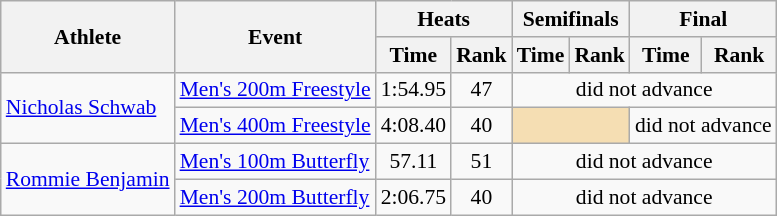<table class=wikitable style="font-size:90%">
<tr>
<th rowspan="2">Athlete</th>
<th rowspan="2">Event</th>
<th colspan="2">Heats</th>
<th colspan="2">Semifinals</th>
<th colspan="2">Final</th>
</tr>
<tr>
<th>Time</th>
<th>Rank</th>
<th>Time</th>
<th>Rank</th>
<th>Time</th>
<th>Rank</th>
</tr>
<tr>
<td rowspan="2"><a href='#'>Nicholas Schwab</a></td>
<td><a href='#'>Men's 200m Freestyle</a></td>
<td align=center>1:54.95</td>
<td align=center>47</td>
<td align=center colspan=4>did not advance</td>
</tr>
<tr>
<td><a href='#'>Men's 400m Freestyle</a></td>
<td align=center>4:08.40</td>
<td align=center>40</td>
<td colspan= 2 bgcolor="wheat"></td>
<td align=center colspan=2>did not advance</td>
</tr>
<tr>
<td rowspan="2"><a href='#'>Rommie Benjamin</a></td>
<td><a href='#'>Men's 100m Butterfly</a></td>
<td align=center>57.11</td>
<td align=center>51</td>
<td align=center colspan=4>did not advance</td>
</tr>
<tr>
<td><a href='#'>Men's 200m Butterfly</a></td>
<td align=center>2:06.75</td>
<td align=center>40</td>
<td align=center colspan=4>did not advance</td>
</tr>
</table>
